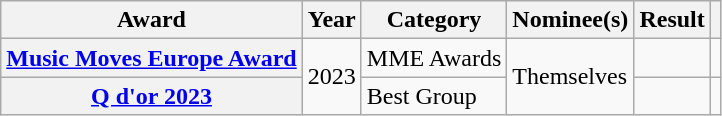<table class="wikitable plainrowheaders" style="text-align:left;">
<tr>
<th scope="col">Award</th>
<th scope="col">Year</th>
<th scope="col">Category</th>
<th scope="col">Nominee(s)</th>
<th scope="col">Result</th>
<th scope="col"></th>
</tr>
<tr>
<th scope="row"><a href='#'>Music Moves Europe Award</a></th>
<td align="center" rowspan="2">2023</td>
<td>MME Awards</td>
<td rowspan="2">Themselves</td>
<td></td>
<td align="center"></td>
</tr>
<tr>
<th scope="row"><a href='#'>Q d'or 2023</a></th>
<td>Best Group</td>
<td></td>
<td align="center"></td>
</tr>
</table>
